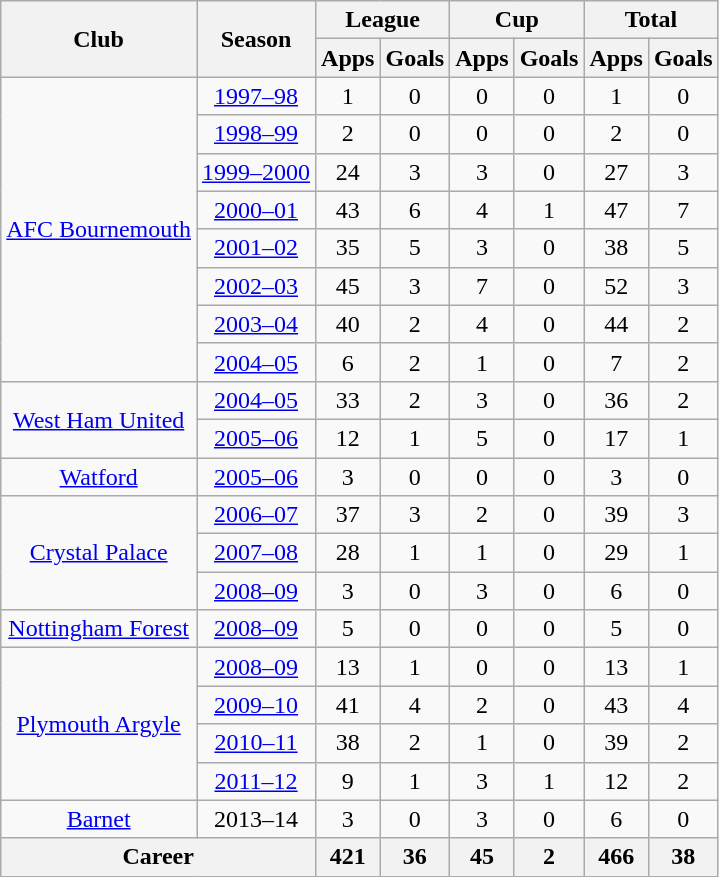<table class="wikitable" style="text-align:center">
<tr>
<th rowspan="2">Club</th>
<th rowspan="2">Season</th>
<th colspan="2">League</th>
<th colspan="2">Cup</th>
<th colspan="2">Total</th>
</tr>
<tr>
<th>Apps</th>
<th>Goals</th>
<th>Apps</th>
<th>Goals</th>
<th>Apps</th>
<th>Goals</th>
</tr>
<tr>
<td rowspan="8"><a href='#'>AFC Bournemouth</a></td>
<td><a href='#'>1997–98</a></td>
<td>1</td>
<td>0</td>
<td>0</td>
<td>0</td>
<td>1</td>
<td>0</td>
</tr>
<tr>
<td><a href='#'>1998–99</a></td>
<td>2</td>
<td>0</td>
<td>0</td>
<td>0</td>
<td>2</td>
<td>0</td>
</tr>
<tr>
<td><a href='#'>1999–2000</a></td>
<td>24</td>
<td>3</td>
<td>3</td>
<td>0</td>
<td>27</td>
<td>3</td>
</tr>
<tr>
<td><a href='#'>2000–01</a></td>
<td>43</td>
<td>6</td>
<td>4</td>
<td>1</td>
<td>47</td>
<td>7</td>
</tr>
<tr>
<td><a href='#'>2001–02</a></td>
<td>35</td>
<td>5</td>
<td>3</td>
<td>0</td>
<td>38</td>
<td>5</td>
</tr>
<tr>
<td><a href='#'>2002–03</a></td>
<td>45</td>
<td>3</td>
<td>7</td>
<td>0</td>
<td>52</td>
<td>3</td>
</tr>
<tr>
<td><a href='#'>2003–04</a></td>
<td>40</td>
<td>2</td>
<td>4</td>
<td>0</td>
<td>44</td>
<td>2</td>
</tr>
<tr>
<td><a href='#'>2004–05</a></td>
<td>6</td>
<td>2</td>
<td>1</td>
<td>0</td>
<td>7</td>
<td>2</td>
</tr>
<tr>
<td rowspan="2"><a href='#'>West Ham United</a></td>
<td><a href='#'>2004–05</a></td>
<td>33</td>
<td>2</td>
<td>3</td>
<td>0</td>
<td>36</td>
<td>2</td>
</tr>
<tr>
<td><a href='#'>2005–06</a></td>
<td>12</td>
<td>1</td>
<td>5</td>
<td>0</td>
<td>17</td>
<td>1</td>
</tr>
<tr>
<td><a href='#'>Watford</a></td>
<td><a href='#'>2005–06</a></td>
<td>3</td>
<td>0</td>
<td>0</td>
<td>0</td>
<td>3</td>
<td>0</td>
</tr>
<tr>
<td rowspan="3"><a href='#'>Crystal Palace</a></td>
<td><a href='#'>2006–07</a></td>
<td>37</td>
<td>3</td>
<td>2</td>
<td>0</td>
<td>39</td>
<td>3</td>
</tr>
<tr>
<td><a href='#'>2007–08</a></td>
<td>28</td>
<td>1</td>
<td>1</td>
<td>0</td>
<td>29</td>
<td>1</td>
</tr>
<tr>
<td><a href='#'>2008–09</a></td>
<td>3</td>
<td>0</td>
<td>3</td>
<td>0</td>
<td>6</td>
<td>0</td>
</tr>
<tr>
<td><a href='#'>Nottingham Forest</a></td>
<td><a href='#'>2008–09</a></td>
<td>5</td>
<td>0</td>
<td>0</td>
<td>0</td>
<td>5</td>
<td>0</td>
</tr>
<tr>
<td rowspan="4"><a href='#'>Plymouth Argyle</a></td>
<td><a href='#'>2008–09</a></td>
<td>13</td>
<td>1</td>
<td>0</td>
<td>0</td>
<td>13</td>
<td>1</td>
</tr>
<tr>
<td><a href='#'>2009–10</a></td>
<td>41</td>
<td>4</td>
<td>2</td>
<td>0</td>
<td>43</td>
<td>4</td>
</tr>
<tr>
<td><a href='#'>2010–11</a></td>
<td>38</td>
<td>2</td>
<td>1</td>
<td>0</td>
<td>39</td>
<td>2</td>
</tr>
<tr>
<td><a href='#'>2011–12</a></td>
<td>9</td>
<td>1</td>
<td>3</td>
<td>1</td>
<td>12</td>
<td>2</td>
</tr>
<tr>
<td><a href='#'>Barnet</a></td>
<td>2013–14</td>
<td>3</td>
<td>0</td>
<td>3</td>
<td>0</td>
<td>6</td>
<td>0</td>
</tr>
<tr>
<th colspan="2">Career</th>
<th>421</th>
<th>36</th>
<th>45</th>
<th>2</th>
<th>466</th>
<th>38</th>
</tr>
</table>
